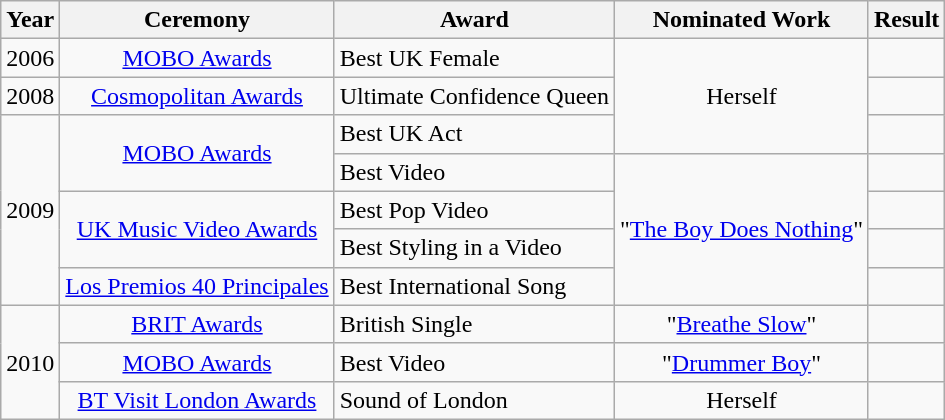<table class="wikitable">
<tr>
<th>Year</th>
<th>Ceremony</th>
<th>Award</th>
<th>Nominated Work</th>
<th>Result</th>
</tr>
<tr>
<td>2006</td>
<td style="text-align:center;"><a href='#'>MOBO Awards</a></td>
<td>Best UK Female</td>
<td style="text-align:center" rowspan="3">Herself</td>
<td></td>
</tr>
<tr>
<td>2008</td>
<td style="text-align:center;"><a href='#'>Cosmopolitan Awards</a></td>
<td>Ultimate Confidence Queen</td>
<td></td>
</tr>
<tr>
<td rowspan="5">2009</td>
<td style="text-align:center;" rowspan="2"><a href='#'>MOBO Awards</a></td>
<td>Best UK Act</td>
<td></td>
</tr>
<tr>
<td>Best Video</td>
<td rowspan="4">"<a href='#'>The Boy Does Nothing</a>"</td>
<td></td>
</tr>
<tr>
<td style="text-align:center;" rowspan="2"><a href='#'>UK Music Video Awards</a></td>
<td>Best Pop Video</td>
<td></td>
</tr>
<tr>
<td>Best Styling in a Video</td>
<td></td>
</tr>
<tr>
<td style="text-align:center;"><a href='#'>Los Premios 40 Principales</a></td>
<td>Best International Song</td>
<td></td>
</tr>
<tr>
<td rowspan="3">2010</td>
<td style="text-align:center;"><a href='#'>BRIT Awards</a></td>
<td>British Single</td>
<td style="text-align:center;">"<a href='#'>Breathe Slow</a>"</td>
<td></td>
</tr>
<tr>
<td style="text-align:center;"><a href='#'>MOBO Awards</a></td>
<td>Best Video</td>
<td style="text-align:center;">"<a href='#'>Drummer Boy</a>"</td>
<td></td>
</tr>
<tr>
<td style="text-align:center;"><a href='#'>BT Visit London Awards</a></td>
<td>Sound of London</td>
<td style="text-align:center;">Herself</td>
<td></td>
</tr>
</table>
